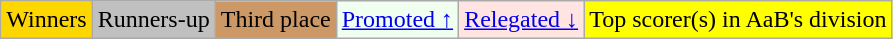<table class="wikitable">
<tr>
<td bgcolor=Gold>Winners</td>
<td style="background:Silver;">Runners-up</td>
<td style="background:#c96;">Third place</td>
<td bgcolor=Honeydew><a href='#'>Promoted ↑</a></td>
<td bgcolor=MistyRose><a href='#'>Relegated ↓</a></td>
<td bgcolor=Yellow>Top scorer(s) in AaB's division</td>
</tr>
</table>
